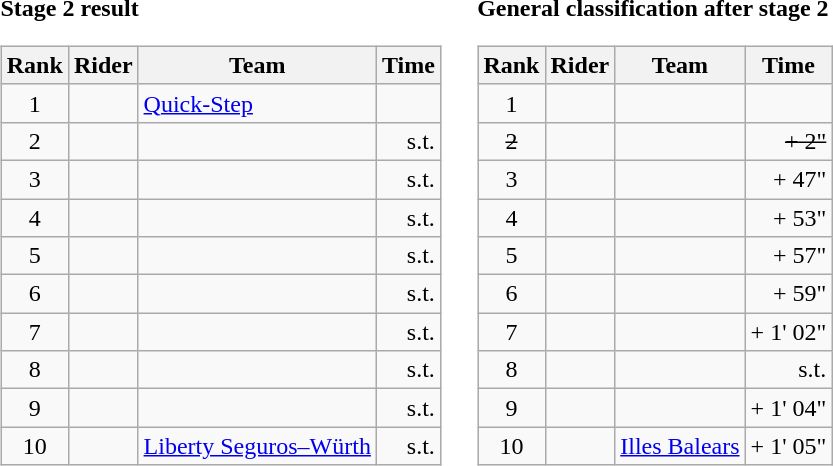<table>
<tr>
<td><strong>Stage 2 result</strong><br><table class="wikitable">
<tr>
<th scope="col">Rank</th>
<th scope="col">Rider</th>
<th scope="col">Team</th>
<th scope="col">Time</th>
</tr>
<tr>
<td style="text-align:center;">1</td>
<td></td>
<td><a href='#'>Quick-Step</a></td>
<td style="text-align:right;"></td>
</tr>
<tr>
<td style="text-align:center;">2</td>
<td></td>
<td></td>
<td style="text-align:right;">s.t.</td>
</tr>
<tr>
<td style="text-align:center;">3</td>
<td></td>
<td></td>
<td style="text-align:right;">s.t.</td>
</tr>
<tr>
<td style="text-align:center;">4</td>
<td></td>
<td></td>
<td style="text-align:right;">s.t.</td>
</tr>
<tr>
<td style="text-align:center;">5</td>
<td></td>
<td></td>
<td style="text-align:right;">s.t.</td>
</tr>
<tr>
<td style="text-align:center;">6</td>
<td></td>
<td></td>
<td style="text-align:right;">s.t.</td>
</tr>
<tr>
<td style="text-align:center;">7</td>
<td></td>
<td></td>
<td style="text-align:right;">s.t.</td>
</tr>
<tr>
<td style="text-align:center;">8</td>
<td></td>
<td></td>
<td style="text-align:right;">s.t.</td>
</tr>
<tr>
<td style="text-align:center;">9</td>
<td></td>
<td></td>
<td style="text-align:right;">s.t.</td>
</tr>
<tr>
<td style="text-align:center;">10</td>
<td></td>
<td><a href='#'>Liberty Seguros–Würth</a></td>
<td style="text-align:right;">s.t.</td>
</tr>
</table>
</td>
<td></td>
<td><strong>General classification after stage 2</strong><br><table class="wikitable">
<tr>
<th scope="col">Rank</th>
<th scope="col">Rider</th>
<th scope="col">Team</th>
<th scope="col">Time</th>
</tr>
<tr>
<td style="text-align:center;">1</td>
<td> </td>
<td></td>
<td style="text-align:right;"></td>
</tr>
<tr>
<td style="text-align:center;"><del>2</del></td>
<td><del></del></td>
<td><del></del></td>
<td style="text-align:right;"><del>+ 2"</del></td>
</tr>
<tr>
<td style="text-align:center;">3</td>
<td></td>
<td></td>
<td style="text-align:right;">+ 47"</td>
</tr>
<tr>
<td style="text-align:center;">4</td>
<td></td>
<td></td>
<td style="text-align:right;">+ 53"</td>
</tr>
<tr>
<td style="text-align:center;">5</td>
<td></td>
<td></td>
<td style="text-align:right;">+ 57"</td>
</tr>
<tr>
<td style="text-align:center;">6</td>
<td></td>
<td></td>
<td style="text-align:right;">+ 59"</td>
</tr>
<tr>
<td style="text-align:center;">7</td>
<td></td>
<td></td>
<td style="text-align:right;">+ 1' 02"</td>
</tr>
<tr>
<td style="text-align:center;">8</td>
<td></td>
<td></td>
<td style="text-align:right;">s.t.</td>
</tr>
<tr>
<td style="text-align:center;">9</td>
<td></td>
<td></td>
<td style="text-align:right;">+ 1' 04"</td>
</tr>
<tr>
<td style="text-align:center;">10</td>
<td></td>
<td><a href='#'>Illes Balears</a></td>
<td style="text-align:right;">+ 1' 05"</td>
</tr>
</table>
</td>
</tr>
</table>
